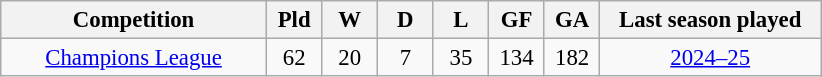<table class="wikitable" style="font-size:95%; text-align: center;">
<tr>
<th width="170">Competition</th>
<th width="30">Pld</th>
<th width="30">W</th>
<th width="30">D</th>
<th width="30">L</th>
<th width="30">GF</th>
<th width="30">GA</th>
<th width="140">Last season played</th>
</tr>
<tr>
<td><a href='#'>Champions League</a></td>
<td>62</td>
<td>20</td>
<td>7</td>
<td>35</td>
<td>134</td>
<td>182</td>
<td><a href='#'>2024–25</a></td>
</tr>
</table>
